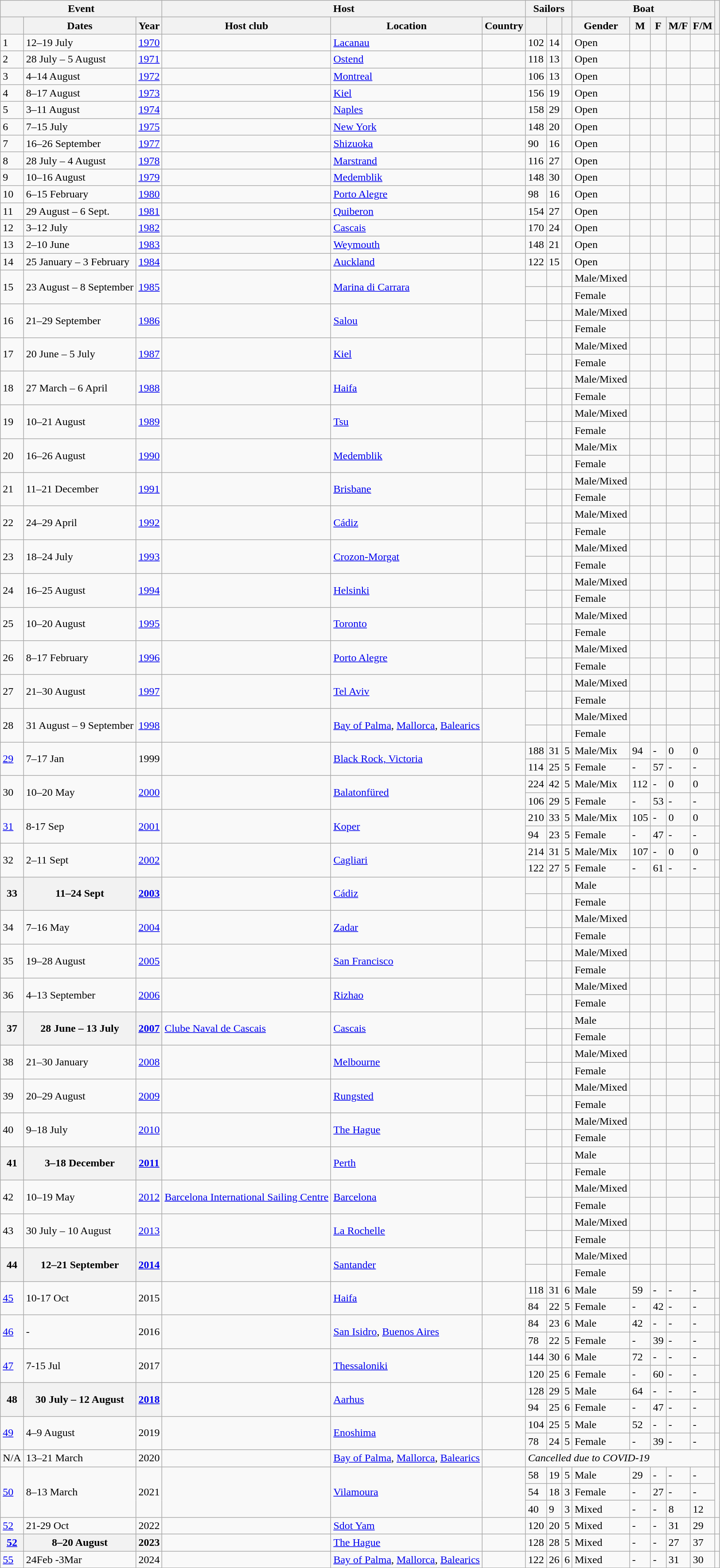<table class="wikitable Sortable">
<tr>
<th colspan=3>Event</th>
<th colspan=3>Host</th>
<th colspan=3>Sailors</th>
<th colspan=5>Boat</th>
<th rowspan=2></th>
</tr>
<tr>
<th></th>
<th>Dates</th>
<th>Year</th>
<th>Host club</th>
<th>Location</th>
<th>Country</th>
<th></th>
<th></th>
<th></th>
<th>Gender</th>
<th>M</th>
<th>F</th>
<th>M/F</th>
<th>F/M</th>
</tr>
<tr>
<td>1</td>
<td>12–19 July</td>
<td><a href='#'>1970</a></td>
<td></td>
<td><a href='#'>Lacanau</a></td>
<td></td>
<td>102</td>
<td>14</td>
<td></td>
<td>Open</td>
<td></td>
<td></td>
<td></td>
<td></td>
<td></td>
</tr>
<tr>
<td>2</td>
<td>28 July – 5 August</td>
<td><a href='#'>1971</a></td>
<td></td>
<td><a href='#'>Ostend</a></td>
<td></td>
<td>118</td>
<td>13</td>
<td></td>
<td>Open</td>
<td></td>
<td></td>
<td></td>
<td></td>
<td></td>
</tr>
<tr>
<td>3</td>
<td>4–14 August</td>
<td><a href='#'>1972</a></td>
<td></td>
<td><a href='#'>Montreal</a></td>
<td></td>
<td>106</td>
<td>13</td>
<td></td>
<td>Open</td>
<td></td>
<td></td>
<td></td>
<td></td>
<td></td>
</tr>
<tr>
<td>4</td>
<td>8–17 August</td>
<td><a href='#'>1973</a></td>
<td></td>
<td><a href='#'>Kiel</a></td>
<td></td>
<td>156</td>
<td>19</td>
<td></td>
<td>Open</td>
<td></td>
<td></td>
<td></td>
<td></td>
<td></td>
</tr>
<tr>
<td>5</td>
<td>3–11 August</td>
<td><a href='#'>1974</a></td>
<td></td>
<td><a href='#'>Naples</a></td>
<td></td>
<td>158</td>
<td>29</td>
<td></td>
<td>Open</td>
<td></td>
<td></td>
<td></td>
<td></td>
<td></td>
</tr>
<tr>
<td>6</td>
<td>7–15 July</td>
<td><a href='#'>1975</a></td>
<td></td>
<td><a href='#'>New York</a></td>
<td></td>
<td>148</td>
<td>20</td>
<td></td>
<td>Open</td>
<td></td>
<td></td>
<td></td>
<td></td>
<td></td>
</tr>
<tr>
<td>7</td>
<td>16–26 September</td>
<td><a href='#'>1977</a></td>
<td></td>
<td><a href='#'>Shizuoka</a></td>
<td></td>
<td>90</td>
<td>16</td>
<td></td>
<td>Open</td>
<td></td>
<td></td>
<td></td>
<td></td>
<td></td>
</tr>
<tr>
<td>8</td>
<td>28 July – 4 August</td>
<td><a href='#'>1978</a></td>
<td></td>
<td><a href='#'>Marstrand</a></td>
<td></td>
<td>116</td>
<td>27</td>
<td></td>
<td>Open</td>
<td></td>
<td></td>
<td></td>
<td></td>
<td></td>
</tr>
<tr>
<td>9</td>
<td>10–16 August</td>
<td><a href='#'>1979</a></td>
<td></td>
<td><a href='#'>Medemblik</a></td>
<td></td>
<td>148</td>
<td>30</td>
<td></td>
<td>Open</td>
<td></td>
<td></td>
<td></td>
<td></td>
<td></td>
</tr>
<tr>
<td>10</td>
<td>6–15 February</td>
<td><a href='#'>1980</a></td>
<td></td>
<td><a href='#'>Porto Alegre</a></td>
<td></td>
<td>98</td>
<td>16</td>
<td></td>
<td>Open</td>
<td></td>
<td></td>
<td></td>
<td></td>
<td></td>
</tr>
<tr>
<td>11</td>
<td>29 August – 6 Sept.</td>
<td><a href='#'>1981</a></td>
<td></td>
<td><a href='#'>Quiberon</a></td>
<td></td>
<td>154</td>
<td>27</td>
<td></td>
<td>Open</td>
<td></td>
<td></td>
<td></td>
<td></td>
<td></td>
</tr>
<tr>
<td>12</td>
<td>3–12 July</td>
<td><a href='#'>1982</a></td>
<td></td>
<td><a href='#'>Cascais</a></td>
<td></td>
<td>170</td>
<td>24</td>
<td></td>
<td>Open</td>
<td></td>
<td></td>
<td></td>
<td></td>
<td></td>
</tr>
<tr>
<td>13</td>
<td>2–10 June</td>
<td><a href='#'>1983</a></td>
<td></td>
<td><a href='#'>Weymouth</a></td>
<td></td>
<td>148</td>
<td>21</td>
<td></td>
<td>Open</td>
<td></td>
<td></td>
<td></td>
<td></td>
<td></td>
</tr>
<tr>
<td>14</td>
<td>25 January – 3 February</td>
<td><a href='#'>1984</a></td>
<td></td>
<td><a href='#'>Auckland</a></td>
<td></td>
<td>122</td>
<td>15</td>
<td></td>
<td>Open</td>
<td></td>
<td></td>
<td></td>
<td></td>
<td></td>
</tr>
<tr>
<td rowspan=2>15</td>
<td rowspan=2>23 August – 8 September</td>
<td rowspan=2><a href='#'>1985</a></td>
<td rowspan=2></td>
<td rowspan=2><a href='#'>Marina di Carrara</a></td>
<td rowspan=2></td>
<td></td>
<td></td>
<td></td>
<td>Male/Mixed</td>
<td></td>
<td></td>
<td></td>
<td></td>
<td></td>
</tr>
<tr>
<td></td>
<td></td>
<td></td>
<td>Female</td>
<td></td>
<td></td>
<td></td>
<td></td>
</tr>
<tr>
<td rowspan=2>16</td>
<td rowspan=2>21–29 September</td>
<td rowspan=2><a href='#'>1986</a></td>
<td rowspan=2></td>
<td rowspan=2><a href='#'>Salou</a></td>
<td rowspan=2></td>
<td></td>
<td></td>
<td></td>
<td>Male/Mixed</td>
<td></td>
<td></td>
<td></td>
<td></td>
<td></td>
</tr>
<tr>
<td></td>
<td></td>
<td></td>
<td>Female</td>
<td></td>
<td></td>
<td></td>
<td></td>
</tr>
<tr>
<td rowspan=2>17</td>
<td rowspan=2>20 June – 5 July</td>
<td rowspan=2><a href='#'>1987</a></td>
<td rowspan=2></td>
<td rowspan=2><a href='#'>Kiel</a></td>
<td rowspan=2></td>
<td></td>
<td></td>
<td></td>
<td>Male/Mixed</td>
<td></td>
<td></td>
<td></td>
<td></td>
<td></td>
</tr>
<tr>
<td></td>
<td></td>
<td></td>
<td>Female</td>
<td></td>
<td></td>
<td></td>
<td></td>
</tr>
<tr>
<td rowspan=2>18</td>
<td rowspan=2>27 March – 6 April</td>
<td rowspan=2><a href='#'>1988</a></td>
<td rowspan=2></td>
<td rowspan=2><a href='#'>Haifa</a></td>
<td rowspan=2></td>
<td></td>
<td></td>
<td></td>
<td>Male/Mixed</td>
<td></td>
<td></td>
<td></td>
<td></td>
<td></td>
</tr>
<tr>
<td></td>
<td></td>
<td></td>
<td>Female</td>
<td></td>
<td></td>
<td></td>
<td></td>
</tr>
<tr>
<td rowspan=2>19</td>
<td rowspan=2>10–21 August</td>
<td rowspan=2><a href='#'>1989</a></td>
<td rowspan=2></td>
<td rowspan=2><a href='#'>Tsu</a></td>
<td rowspan=2></td>
<td></td>
<td></td>
<td></td>
<td>Male/Mixed</td>
<td></td>
<td></td>
<td></td>
<td></td>
<td></td>
</tr>
<tr>
<td></td>
<td></td>
<td></td>
<td>Female</td>
<td></td>
<td></td>
<td></td>
<td></td>
</tr>
<tr>
<td rowspan=2>20</td>
<td rowspan=2>16–26 August</td>
<td rowspan=2><a href='#'>1990</a></td>
<td rowspan=2></td>
<td rowspan=2><a href='#'>Medemblik</a></td>
<td rowspan=2></td>
<td></td>
<td></td>
<td></td>
<td>Male/Mix</td>
<td></td>
<td></td>
<td></td>
<td></td>
<td></td>
</tr>
<tr>
<td></td>
<td></td>
<td></td>
<td>Female</td>
<td></td>
<td></td>
<td></td>
<td></td>
</tr>
<tr>
<td rowspan=2>21</td>
<td rowspan=2>11–21 December</td>
<td rowspan=2><a href='#'>1991</a></td>
<td rowspan=2></td>
<td rowspan=2><a href='#'>Brisbane</a></td>
<td rowspan=2></td>
<td></td>
<td></td>
<td></td>
<td>Male/Mixed</td>
<td></td>
<td></td>
<td></td>
<td></td>
<td></td>
</tr>
<tr>
<td></td>
<td></td>
<td></td>
<td>Female</td>
<td></td>
<td></td>
<td></td>
<td></td>
</tr>
<tr>
<td rowspan=2>22</td>
<td rowspan=2>24–29 April</td>
<td rowspan=2><a href='#'>1992</a></td>
<td rowspan=2></td>
<td rowspan=2><a href='#'>Cádiz</a></td>
<td rowspan=2></td>
<td></td>
<td></td>
<td></td>
<td>Male/Mixed</td>
<td></td>
<td></td>
<td></td>
<td></td>
<td></td>
</tr>
<tr>
<td></td>
<td></td>
<td></td>
<td>Female</td>
<td></td>
<td></td>
<td></td>
<td></td>
</tr>
<tr>
<td rowspan=2>23</td>
<td rowspan=2>18–24 July</td>
<td rowspan=2><a href='#'>1993</a></td>
<td rowspan=2></td>
<td rowspan=2><a href='#'>Crozon-Morgat</a></td>
<td rowspan=2></td>
<td></td>
<td></td>
<td></td>
<td>Male/Mixed</td>
<td></td>
<td></td>
<td></td>
<td></td>
<td></td>
</tr>
<tr>
<td></td>
<td></td>
<td></td>
<td>Female</td>
<td></td>
<td></td>
<td></td>
<td></td>
</tr>
<tr>
<td rowspan=2>24</td>
<td rowspan=2>16–25 August</td>
<td rowspan=2><a href='#'>1994</a></td>
<td rowspan=2></td>
<td rowspan=2><a href='#'>Helsinki</a></td>
<td rowspan=2></td>
<td></td>
<td></td>
<td></td>
<td>Male/Mixed</td>
<td></td>
<td></td>
<td></td>
<td></td>
<td></td>
</tr>
<tr>
<td></td>
<td></td>
<td></td>
<td>Female</td>
<td></td>
<td></td>
<td></td>
<td></td>
</tr>
<tr>
<td rowspan=2>25</td>
<td rowspan=2>10–20 August</td>
<td rowspan=2><a href='#'>1995</a></td>
<td rowspan=2></td>
<td rowspan=2><a href='#'>Toronto</a></td>
<td rowspan=2></td>
<td></td>
<td></td>
<td></td>
<td>Male/Mixed</td>
<td></td>
<td></td>
<td></td>
<td></td>
<td></td>
</tr>
<tr>
<td></td>
<td></td>
<td></td>
<td>Female</td>
<td></td>
<td></td>
<td></td>
<td></td>
</tr>
<tr>
<td rowspan=2>26</td>
<td rowspan=2>8–17 February</td>
<td rowspan=2><a href='#'>1996</a></td>
<td rowspan=2></td>
<td rowspan=2><a href='#'>Porto Alegre</a></td>
<td rowspan=2></td>
<td></td>
<td></td>
<td></td>
<td>Male/Mixed</td>
<td></td>
<td></td>
<td></td>
<td></td>
<td></td>
</tr>
<tr>
<td></td>
<td></td>
<td></td>
<td>Female</td>
<td></td>
<td></td>
<td></td>
<td></td>
</tr>
<tr>
<td rowspan=2>27</td>
<td rowspan=2>21–30 August</td>
<td rowspan=2><a href='#'>1997</a></td>
<td rowspan=2></td>
<td rowspan=2><a href='#'>Tel Aviv</a></td>
<td rowspan=2></td>
<td></td>
<td></td>
<td></td>
<td>Male/Mixed</td>
<td></td>
<td></td>
<td></td>
<td></td>
<td></td>
</tr>
<tr>
<td></td>
<td></td>
<td></td>
<td>Female</td>
<td></td>
<td></td>
<td></td>
<td></td>
</tr>
<tr>
<td rowspan=2>28</td>
<td rowspan=2>31 August – 9 September</td>
<td rowspan=2><a href='#'>1998</a></td>
<td rowspan=2></td>
<td rowspan=2><a href='#'>Bay of Palma</a>, <a href='#'>Mallorca</a>, <a href='#'>Balearics</a></td>
<td rowspan=2></td>
<td></td>
<td></td>
<td></td>
<td>Male/Mixed</td>
<td></td>
<td></td>
<td></td>
<td></td>
<td></td>
</tr>
<tr>
<td></td>
<td></td>
<td></td>
<td>Female</td>
<td></td>
<td></td>
<td></td>
<td></td>
</tr>
<tr>
<td rowspan=2><a href='#'>29</a></td>
<td rowspan=2>7–17 Jan</td>
<td rowspan=2>1999</td>
<td rowspan=2></td>
<td rowspan=2><a href='#'>Black Rock, Victoria</a></td>
<td rowspan=2></td>
<td>188</td>
<td>31</td>
<td>5</td>
<td>Male/Mix</td>
<td>94</td>
<td>-</td>
<td>0</td>
<td>0</td>
<td></td>
</tr>
<tr>
<td>114</td>
<td>25</td>
<td>5</td>
<td>Female</td>
<td>-</td>
<td>57</td>
<td>-</td>
<td>-</td>
</tr>
<tr>
<td rowspan=2>30</td>
<td rowspan=2>10–20 May</td>
<td rowspan=2><a href='#'>2000</a></td>
<td rowspan=2></td>
<td rowspan=2><a href='#'>Balatonfüred</a></td>
<td rowspan=2></td>
<td>224</td>
<td>42</td>
<td>5</td>
<td>Male/Mix</td>
<td>112</td>
<td>-</td>
<td>0</td>
<td>0</td>
<td></td>
</tr>
<tr>
<td>106</td>
<td>29</td>
<td>5</td>
<td>Female</td>
<td>-</td>
<td>53</td>
<td>-</td>
<td>-</td>
</tr>
<tr>
<td rowspan=2><a href='#'>31</a></td>
<td rowspan=2>8-17 Sep</td>
<td rowspan=2><a href='#'>2001</a></td>
<td rowspan=2></td>
<td rowspan=2><a href='#'>Koper</a></td>
<td rowspan=2></td>
<td>210</td>
<td>33</td>
<td>5</td>
<td>Male/Mix</td>
<td>105</td>
<td>-</td>
<td>0</td>
<td>0</td>
<td></td>
</tr>
<tr>
<td>94</td>
<td>23</td>
<td>5</td>
<td>Female</td>
<td>-</td>
<td>47</td>
<td>-</td>
<td>-</td>
</tr>
<tr>
<td rowspan=2>32</td>
<td rowspan=2>2–11 Sept</td>
<td rowspan=2><a href='#'>2002</a></td>
<td rowspan=2></td>
<td rowspan=2><a href='#'>Cagliari</a></td>
<td rowspan=2></td>
<td>214</td>
<td>31</td>
<td>5</td>
<td>Male/Mix</td>
<td>107</td>
<td>-</td>
<td>0</td>
<td>0</td>
<td></td>
</tr>
<tr>
<td>122</td>
<td>27</td>
<td>5</td>
<td>Female</td>
<td>-</td>
<td>61</td>
<td>-</td>
<td>-</td>
</tr>
<tr>
<th rowspan=2>33</th>
<th rowspan=2>11–24 Sept</th>
<th rowspan=2><a href='#'>2003</a></th>
<td rowspan=2></td>
<td rowspan=2><a href='#'>Cádiz</a></td>
<td rowspan=2></td>
<td></td>
<td></td>
<td></td>
<td>Male</td>
<td></td>
<td></td>
<td></td>
<td></td>
<td></td>
</tr>
<tr>
<td></td>
<td></td>
<td></td>
<td>Female</td>
<td></td>
<td></td>
<td></td>
<td></td>
</tr>
<tr>
<td rowspan=2>34</td>
<td rowspan=2>7–16 May</td>
<td rowspan=2><a href='#'>2004</a></td>
<td rowspan=2></td>
<td rowspan=2><a href='#'>Zadar</a></td>
<td rowspan=2></td>
<td></td>
<td></td>
<td></td>
<td>Male/Mixed</td>
<td></td>
<td></td>
<td></td>
<td></td>
<td></td>
</tr>
<tr>
<td></td>
<td></td>
<td></td>
<td>Female</td>
<td></td>
<td></td>
<td></td>
<td></td>
</tr>
<tr>
<td rowspan=2>35</td>
<td rowspan=2>19–28 August</td>
<td rowspan=2><a href='#'>2005</a></td>
<td rowspan=2></td>
<td rowspan=2><a href='#'>San Francisco</a></td>
<td rowspan=2></td>
<td></td>
<td></td>
<td></td>
<td>Male/Mixed</td>
<td></td>
<td></td>
<td></td>
<td></td>
<td></td>
</tr>
<tr>
<td></td>
<td></td>
<td></td>
<td>Female</td>
<td></td>
<td></td>
<td></td>
<td></td>
</tr>
<tr>
<td rowspan=2>36</td>
<td rowspan=2>4–13 September</td>
<td rowspan=2><a href='#'>2006</a></td>
<td rowspan=2></td>
<td rowspan=2><a href='#'>Rizhao</a></td>
<td rowspan=2></td>
<td></td>
<td></td>
<td></td>
<td>Male/Mixed</td>
<td></td>
<td></td>
<td></td>
<td></td>
<td></td>
</tr>
<tr>
<td></td>
<td></td>
<td></td>
<td>Female</td>
<td></td>
<td></td>
<td></td>
<td></td>
</tr>
<tr>
<th rowspan=2>37</th>
<th rowspan=2>28 June – 13 July</th>
<th rowspan=2><a href='#'>2007</a></th>
<td rowspan=2><a href='#'>Clube Naval de Cascais</a></td>
<td rowspan=2><a href='#'>Cascais</a></td>
<td rowspan=2></td>
<td></td>
<td></td>
<td></td>
<td>Male</td>
<td></td>
<td></td>
<td></td>
<td></td>
</tr>
<tr>
<td></td>
<td></td>
<td></td>
<td>Female</td>
<td></td>
<td></td>
<td></td>
<td></td>
</tr>
<tr>
<td rowspan=2>38</td>
<td rowspan=2>21–30 January</td>
<td rowspan=2><a href='#'>2008</a></td>
<td rowspan=2></td>
<td rowspan=2><a href='#'>Melbourne</a></td>
<td rowspan=2></td>
<td></td>
<td></td>
<td></td>
<td>Male/Mixed</td>
<td></td>
<td></td>
<td></td>
<td></td>
<td></td>
</tr>
<tr>
<td></td>
<td></td>
<td></td>
<td>Female</td>
<td></td>
<td></td>
<td></td>
<td></td>
</tr>
<tr>
<td rowspan=2>39</td>
<td rowspan=2>20–29 August</td>
<td rowspan=2><a href='#'>2009</a></td>
<td rowspan=2></td>
<td rowspan=2><a href='#'>Rungsted</a></td>
<td rowspan=2></td>
<td></td>
<td></td>
<td></td>
<td>Male/Mixed</td>
<td></td>
<td></td>
<td></td>
<td></td>
<td></td>
</tr>
<tr>
<td></td>
<td></td>
<td></td>
<td>Female</td>
<td></td>
<td></td>
<td></td>
<td></td>
</tr>
<tr>
<td rowspan=2>40</td>
<td rowspan=2>9–18 July</td>
<td rowspan=2><a href='#'>2010</a></td>
<td rowspan=2></td>
<td rowspan=2><a href='#'>The Hague</a></td>
<td rowspan=2></td>
<td></td>
<td></td>
<td></td>
<td>Male/Mixed</td>
<td></td>
<td></td>
<td></td>
<td></td>
<td></td>
</tr>
<tr>
<td></td>
<td></td>
<td></td>
<td>Female</td>
<td></td>
<td></td>
<td></td>
<td></td>
</tr>
<tr>
<th rowspan=2>41</th>
<th rowspan=2>3–18 December</th>
<th rowspan=2><a href='#'>2011</a></th>
<td rowspan=2></td>
<td rowspan=2><a href='#'>Perth</a></td>
<td rowspan=2></td>
<td></td>
<td></td>
<td></td>
<td>Male</td>
<td></td>
<td></td>
<td></td>
<td></td>
</tr>
<tr>
<td></td>
<td></td>
<td></td>
<td>Female</td>
<td></td>
<td></td>
<td></td>
<td></td>
</tr>
<tr>
<td rowspan=2>42</td>
<td rowspan=2>10–19 May</td>
<td rowspan=2><a href='#'>2012</a></td>
<td rowspan=2><a href='#'>Barcelona International Sailing Centre</a></td>
<td rowspan=2><a href='#'>Barcelona</a></td>
<td rowspan=2></td>
<td></td>
<td></td>
<td></td>
<td>Male/Mixed</td>
<td></td>
<td></td>
<td></td>
<td></td>
<td></td>
</tr>
<tr>
<td></td>
<td></td>
<td></td>
<td>Female</td>
<td></td>
<td></td>
<td></td>
<td></td>
</tr>
<tr>
<td rowspan=2>43</td>
<td rowspan=2>30 July – 10 August</td>
<td rowspan=2><a href='#'>2013</a></td>
<td rowspan=2></td>
<td rowspan=2><a href='#'>La Rochelle</a></td>
<td rowspan=2></td>
<td></td>
<td></td>
<td></td>
<td>Male/Mixed</td>
<td></td>
<td></td>
<td></td>
<td></td>
<td></td>
</tr>
<tr>
<td></td>
<td></td>
<td></td>
<td>Female</td>
<td></td>
<td></td>
<td></td>
<td></td>
</tr>
<tr>
<th rowspan=2>44</th>
<th rowspan=2>12–21 September</th>
<th rowspan=2><a href='#'>2014</a></th>
<td rowspan=2></td>
<td rowspan=2><a href='#'>Santander</a></td>
<td rowspan=2></td>
<td></td>
<td></td>
<td></td>
<td>Male/Mixed</td>
<td></td>
<td></td>
<td></td>
<td></td>
</tr>
<tr>
<td></td>
<td></td>
<td></td>
<td>Female</td>
<td></td>
<td></td>
<td></td>
<td></td>
</tr>
<tr>
<td rowspan=2><a href='#'>45</a></td>
<td rowspan=2>10-17 Oct</td>
<td rowspan=2>2015</td>
<td rowspan=2></td>
<td rowspan=2><a href='#'>Haifa</a></td>
<td rowspan=2></td>
<td>118</td>
<td>31</td>
<td>6</td>
<td>Male</td>
<td>59</td>
<td>-</td>
<td>-</td>
<td>-</td>
<td></td>
</tr>
<tr>
<td>84</td>
<td>22</td>
<td>5</td>
<td>Female</td>
<td>-</td>
<td>42</td>
<td>-</td>
<td>-</td>
<td></td>
</tr>
<tr>
<td rowspan=2><a href='#'>46</a></td>
<td rowspan=2>-</td>
<td rowspan=2>2016</td>
<td rowspan=2></td>
<td rowspan=2><a href='#'>San Isidro</a>, <a href='#'>Buenos Aires</a></td>
<td rowspan=2></td>
<td>84</td>
<td>23</td>
<td>6</td>
<td>Male</td>
<td>42</td>
<td>-</td>
<td>-</td>
<td>-</td>
<td></td>
</tr>
<tr>
<td>78</td>
<td>22</td>
<td>5</td>
<td>Female</td>
<td>-</td>
<td>39</td>
<td>-</td>
<td>-</td>
</tr>
<tr>
<td rowspan=2><a href='#'>47</a></td>
<td rowspan=2>7-15 Jul</td>
<td rowspan=2>2017</td>
<td rowspan=2></td>
<td rowspan=2><a href='#'>Thessaloniki</a></td>
<td rowspan=2></td>
<td>144</td>
<td>30</td>
<td>6</td>
<td>Male</td>
<td>72</td>
<td>-</td>
<td>-</td>
<td>-</td>
<td></td>
</tr>
<tr>
<td>120</td>
<td>25</td>
<td>6</td>
<td>Female</td>
<td>-</td>
<td>60</td>
<td>-</td>
<td>-</td>
<td></td>
</tr>
<tr>
<th rowspan=2>48</th>
<th rowspan=2>30 July – 12 August</th>
<th rowspan=2><a href='#'>2018</a></th>
<td rowspan=2></td>
<td rowspan=2><a href='#'>Aarhus</a></td>
<td rowspan=2></td>
<td>128</td>
<td>29</td>
<td>5</td>
<td>Male</td>
<td>64</td>
<td>-</td>
<td>-</td>
<td>-</td>
<td></td>
</tr>
<tr>
<td>94</td>
<td>25</td>
<td>6</td>
<td>Female</td>
<td>-</td>
<td>47</td>
<td>-</td>
<td>-</td>
<td></td>
</tr>
<tr>
<td rowspan=2><a href='#'>49</a></td>
<td rowspan=2>4–9 August</td>
<td rowspan=2>2019</td>
<td rowspan=2></td>
<td rowspan=2><a href='#'>Enoshima</a></td>
<td rowspan=2></td>
<td>104</td>
<td>25</td>
<td>5</td>
<td>Male</td>
<td>52</td>
<td>-</td>
<td>-</td>
<td>-</td>
<td></td>
</tr>
<tr>
<td>78</td>
<td>24</td>
<td>5</td>
<td>Female</td>
<td>-</td>
<td>39</td>
<td>-</td>
<td>-</td>
</tr>
<tr>
<td>N/A</td>
<td>13–21 March</td>
<td>2020</td>
<td></td>
<td><a href='#'>Bay of Palma</a>, <a href='#'>Mallorca</a>, <a href='#'>Balearics</a></td>
<td></td>
<td colspan=8><em>Cancelled due to COVID-19</em></td>
<td></td>
</tr>
<tr>
<td rowspan=3><a href='#'>50</a></td>
<td rowspan=3>8–13 March</td>
<td rowspan=3>2021</td>
<td rowspan=3></td>
<td rowspan=3><a href='#'>Vilamoura</a></td>
<td rowspan=3></td>
<td>58</td>
<td>19</td>
<td>5</td>
<td>Male</td>
<td>29</td>
<td>-</td>
<td>-</td>
<td>-</td>
</tr>
<tr>
<td>54</td>
<td>18</td>
<td>3</td>
<td>Female</td>
<td>-</td>
<td>27</td>
<td>-</td>
<td>-</td>
</tr>
<tr>
<td>40</td>
<td>9</td>
<td>3</td>
<td>Mixed</td>
<td>-</td>
<td>-</td>
<td>8</td>
<td>12</td>
</tr>
<tr>
<td><a href='#'>52</a></td>
<td>21-29 Oct</td>
<td>2022</td>
<td></td>
<td><a href='#'>Sdot Yam</a></td>
<td></td>
<td>120</td>
<td>20</td>
<td>5</td>
<td>Mixed</td>
<td>-</td>
<td>-</td>
<td>31</td>
<td>29</td>
<td></td>
</tr>
<tr>
<th><a href='#'>52</a></th>
<th>8–20 August</th>
<th>2023</th>
<td></td>
<td><a href='#'>The Hague</a></td>
<td></td>
<td>128</td>
<td>28</td>
<td>5</td>
<td>Mixed</td>
<td>-</td>
<td>-</td>
<td>27</td>
<td>37</td>
</tr>
<tr>
<td><a href='#'>55</a></td>
<td>24Feb -3Mar</td>
<td>2024</td>
<td></td>
<td><a href='#'>Bay of Palma</a>, <a href='#'>Mallorca</a>, <a href='#'>Balearics</a></td>
<td></td>
<td>122</td>
<td>26</td>
<td>6</td>
<td>Mixed</td>
<td>-</td>
<td>-</td>
<td>31</td>
<td>30</td>
<td></td>
</tr>
</table>
